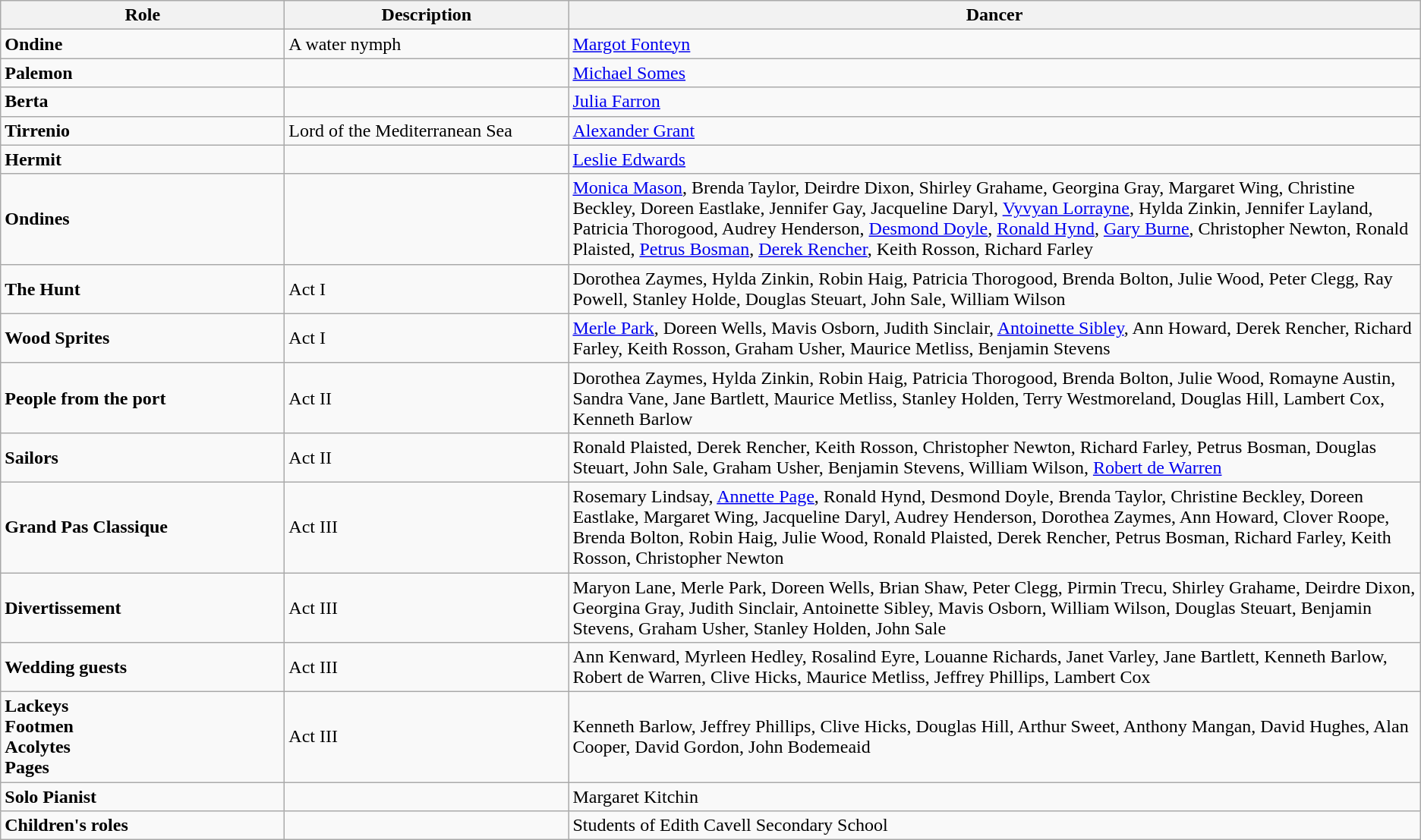<table class="wikitable">
<tr>
<th style="width:20%;">Role</th>
<th style="width:20%;">Description</th>
<th style="width:60%;">Dancer</th>
</tr>
<tr>
<td><strong>Ondine</strong></td>
<td>A water nymph</td>
<td><a href='#'>Margot Fonteyn</a></td>
</tr>
<tr>
<td><strong>Palemon</strong></td>
<td></td>
<td><a href='#'>Michael Somes</a></td>
</tr>
<tr>
<td><strong>Berta</strong></td>
<td></td>
<td><a href='#'>Julia Farron</a></td>
</tr>
<tr>
<td><strong>Tirrenio</strong></td>
<td>Lord of the Mediterranean Sea</td>
<td><a href='#'>Alexander Grant</a></td>
</tr>
<tr>
<td><strong>Hermit</strong></td>
<td></td>
<td><a href='#'>Leslie Edwards</a></td>
</tr>
<tr>
<td><strong>Ondines</strong></td>
<td></td>
<td><a href='#'>Monica Mason</a>, Brenda Taylor, Deirdre Dixon, Shirley Grahame, Georgina Gray, Margaret Wing, Christine Beckley, Doreen Eastlake, Jennifer Gay, Jacqueline Daryl, <a href='#'>Vyvyan Lorrayne</a>, Hylda Zinkin, Jennifer Layland, Patricia Thorogood, Audrey Henderson, <a href='#'>Desmond Doyle</a>, <a href='#'>Ronald Hynd</a>, <a href='#'>Gary Burne</a>, Christopher Newton, Ronald Plaisted, <a href='#'>Petrus Bosman</a>, <a href='#'>Derek Rencher</a>, Keith Rosson, Richard Farley</td>
</tr>
<tr>
<td><strong>The Hunt</strong></td>
<td>Act I</td>
<td>Dorothea Zaymes, Hylda Zinkin, Robin Haig, Patricia Thorogood, Brenda Bolton, Julie Wood, Peter Clegg, Ray Powell, Stanley Holde, Douglas Steuart, John Sale, William Wilson</td>
</tr>
<tr>
<td><strong>Wood Sprites</strong></td>
<td>Act I</td>
<td><a href='#'>Merle Park</a>, Doreen Wells, Mavis Osborn, Judith Sinclair, <a href='#'>Antoinette Sibley</a>, Ann Howard, Derek Rencher, Richard Farley, Keith Rosson, Graham Usher, Maurice Metliss, Benjamin Stevens</td>
</tr>
<tr>
<td><strong>People from the port</strong></td>
<td>Act II</td>
<td>Dorothea Zaymes, Hylda Zinkin, Robin Haig, Patricia Thorogood, Brenda Bolton, Julie Wood, Romayne Austin, Sandra Vane, Jane Bartlett, Maurice Metliss, Stanley Holden, Terry Westmoreland, Douglas Hill, Lambert Cox, Kenneth Barlow</td>
</tr>
<tr>
<td><strong>Sailors</strong></td>
<td>Act II</td>
<td>Ronald Plaisted, Derek Rencher, Keith Rosson, Christopher Newton, Richard Farley, Petrus Bosman, Douglas Steuart, John Sale, Graham Usher, Benjamin Stevens, William Wilson, <a href='#'>Robert de Warren</a></td>
</tr>
<tr>
<td><strong>Grand Pas Classique</strong></td>
<td>Act III</td>
<td>Rosemary Lindsay, <a href='#'>Annette Page</a>, Ronald Hynd, Desmond Doyle, Brenda Taylor, Christine Beckley, Doreen Eastlake, Margaret Wing, Jacqueline Daryl, Audrey Henderson, Dorothea Zaymes, Ann Howard, Clover Roope, Brenda Bolton, Robin Haig, Julie Wood, Ronald Plaisted, Derek Rencher, Petrus Bosman, Richard Farley, Keith Rosson, Christopher Newton</td>
</tr>
<tr>
<td><strong>Divertissement</strong></td>
<td>Act III</td>
<td>Maryon Lane, Merle Park, Doreen Wells, Brian Shaw, Peter Clegg, Pirmin Trecu, Shirley Grahame, Deirdre Dixon, Georgina Gray, Judith Sinclair, Antoinette Sibley, Mavis Osborn, William Wilson, Douglas Steuart, Benjamin Stevens, Graham Usher, Stanley Holden, John Sale</td>
</tr>
<tr>
<td><strong>Wedding guests</strong></td>
<td>Act III</td>
<td>Ann Kenward, Myrleen Hedley, Rosalind Eyre, Louanne Richards, Janet Varley, Jane Bartlett, Kenneth Barlow, Robert de Warren, Clive Hicks, Maurice Metliss, Jeffrey Phillips, Lambert Cox</td>
</tr>
<tr>
<td><strong>Lackeys <br> Footmen <br> Acolytes <br> Pages</strong></td>
<td>Act III</td>
<td>Kenneth Barlow, Jeffrey Phillips, Clive Hicks, Douglas Hill, Arthur Sweet, Anthony Mangan, David Hughes, Alan Cooper, David Gordon, John Bodemeaid</td>
</tr>
<tr>
<td><strong>Solo Pianist</strong></td>
<td></td>
<td>Margaret Kitchin</td>
</tr>
<tr>
<td><strong>Children's roles</strong></td>
<td></td>
<td>Students of Edith Cavell Secondary School</td>
</tr>
</table>
